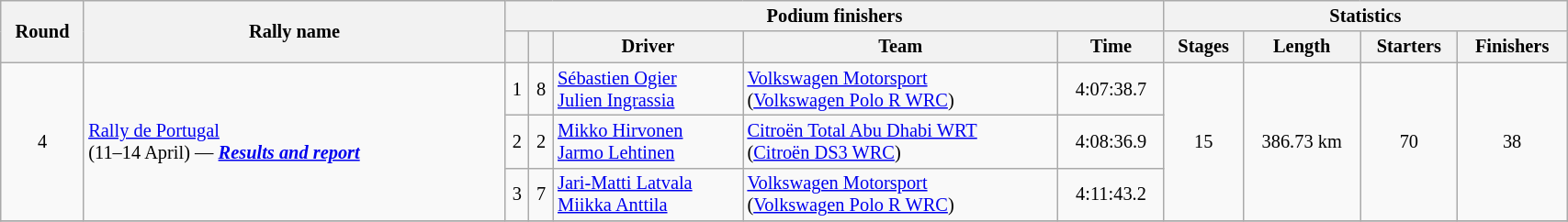<table class="wikitable" width=90% style="font-size:85%;">
<tr>
<th rowspan=2>Round</th>
<th style="width:22em" rowspan=2>Rally name</th>
<th colspan=5>Podium finishers</th>
<th colspan=4>Statistics</th>
</tr>
<tr>
<th></th>
<th></th>
<th>Driver</th>
<th>Team</th>
<th>Time</th>
<th>Stages</th>
<th>Length</th>
<th>Starters</th>
<th>Finishers</th>
</tr>
<tr>
<td rowspan=3 align=center>4</td>
<td rowspan=3 nowrap> <a href='#'>Rally de Portugal</a><br>(11–14 April) — <strong><em><a href='#'>Results and report</a></em></strong></td>
<td align=center>1</td>
<td align=center>8</td>
<td nowrap> <a href='#'>Sébastien Ogier</a><br> <a href='#'>Julien Ingrassia</a></td>
<td nowrap> <a href='#'>Volkswagen Motorsport</a><br> (<a href='#'>Volkswagen Polo R WRC</a>)</td>
<td align=center>4:07:38.7</td>
<td rowspan=3 align=center>15</td>
<td rowspan=3 align=center>386.73 km</td>
<td rowspan=3 align=center>70</td>
<td rowspan=3 align=center>38</td>
</tr>
<tr>
<td align=center>2</td>
<td align=center>2</td>
<td nowrap> <a href='#'>Mikko Hirvonen</a><br> <a href='#'>Jarmo Lehtinen</a></td>
<td nowrap> <a href='#'>Citroën Total Abu Dhabi WRT</a><br> (<a href='#'>Citroën DS3 WRC</a>)</td>
<td align=center>4:08:36.9</td>
</tr>
<tr>
<td align=center>3</td>
<td align=center>7</td>
<td nowrap> <a href='#'>Jari-Matti Latvala</a><br> <a href='#'>Miikka Anttila</a></td>
<td nowrap> <a href='#'>Volkswagen Motorsport</a><br> (<a href='#'>Volkswagen Polo R WRC</a>)</td>
<td align=center>4:11:43.2</td>
</tr>
<tr>
</tr>
</table>
